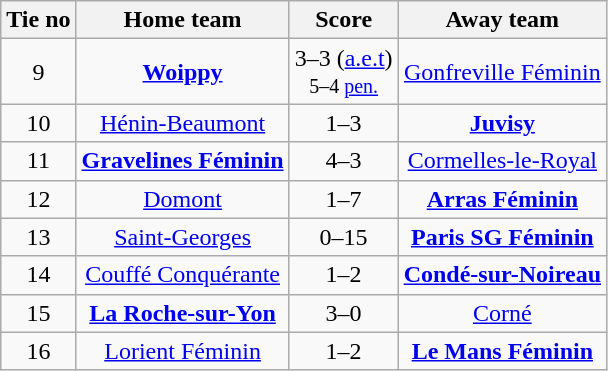<table class="wikitable" style="text-align:center">
<tr>
<th>Tie no</th>
<th>Home team</th>
<th>Score</th>
<th>Away team</th>
</tr>
<tr>
<td>9</td>
<td><strong><a href='#'>Woippy</a></strong></td>
<td>3–3 (<a href='#'>a.e.t</a>) <br> <small>5–4 <a href='#'>pen.</a></small></td>
<td><a href='#'>Gonfreville Féminin</a></td>
</tr>
<tr>
<td>10</td>
<td><a href='#'>Hénin-Beaumont</a></td>
<td>1–3</td>
<td><strong><a href='#'>Juvisy</a></strong></td>
</tr>
<tr>
<td>11</td>
<td><strong><a href='#'>Gravelines Féminin</a></strong></td>
<td>4–3</td>
<td><a href='#'>Cormelles-le-Royal</a></td>
</tr>
<tr>
<td>12</td>
<td><a href='#'>Domont</a></td>
<td>1–7</td>
<td><strong><a href='#'>Arras Féminin</a></strong></td>
</tr>
<tr>
<td>13</td>
<td><a href='#'>Saint-Georges</a></td>
<td>0–15</td>
<td><strong><a href='#'>Paris SG Féminin</a></strong></td>
</tr>
<tr>
<td>14</td>
<td><a href='#'>Couffé Conquérante</a></td>
<td>1–2</td>
<td><strong><a href='#'>Condé-sur-Noireau</a></strong></td>
</tr>
<tr>
<td>15</td>
<td><strong><a href='#'>La Roche-sur-Yon</a></strong></td>
<td>3–0</td>
<td><a href='#'>Corné</a></td>
</tr>
<tr>
<td>16</td>
<td><a href='#'>Lorient Féminin</a></td>
<td>1–2</td>
<td><strong><a href='#'>Le Mans Féminin</a></strong></td>
</tr>
</table>
